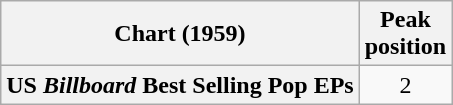<table class="wikitable plainrowheaders" style="text-align:center">
<tr>
<th scope="col">Chart (1959)</th>
<th scope="col">Peak<br>position</th>
</tr>
<tr>
<th scope="row" align="left">US <em>Billboard</em> Best Selling Pop EPs</th>
<td>2</td>
</tr>
</table>
